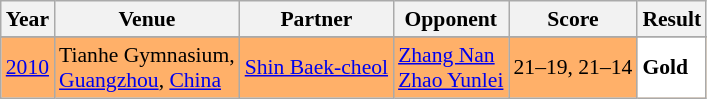<table class="sortable wikitable" style="font-size: 90%;">
<tr>
<th>Year</th>
<th>Venue</th>
<th>Partner</th>
<th>Opponent</th>
<th>Score</th>
<th>Result</th>
</tr>
<tr>
</tr>
<tr style="background:#FFB069">
<td align="center"><a href='#'>2010</a></td>
<td align="left">Tianhe Gymnasium,<br><a href='#'>Guangzhou</a>, <a href='#'>China</a></td>
<td align="left"> <a href='#'>Shin Baek-cheol</a></td>
<td align="left"> <a href='#'>Zhang Nan</a><br> <a href='#'>Zhao Yunlei</a></td>
<td align="left">21–19, 21–14</td>
<td style="text-align:left; background:white"> <strong>Gold</strong></td>
</tr>
</table>
